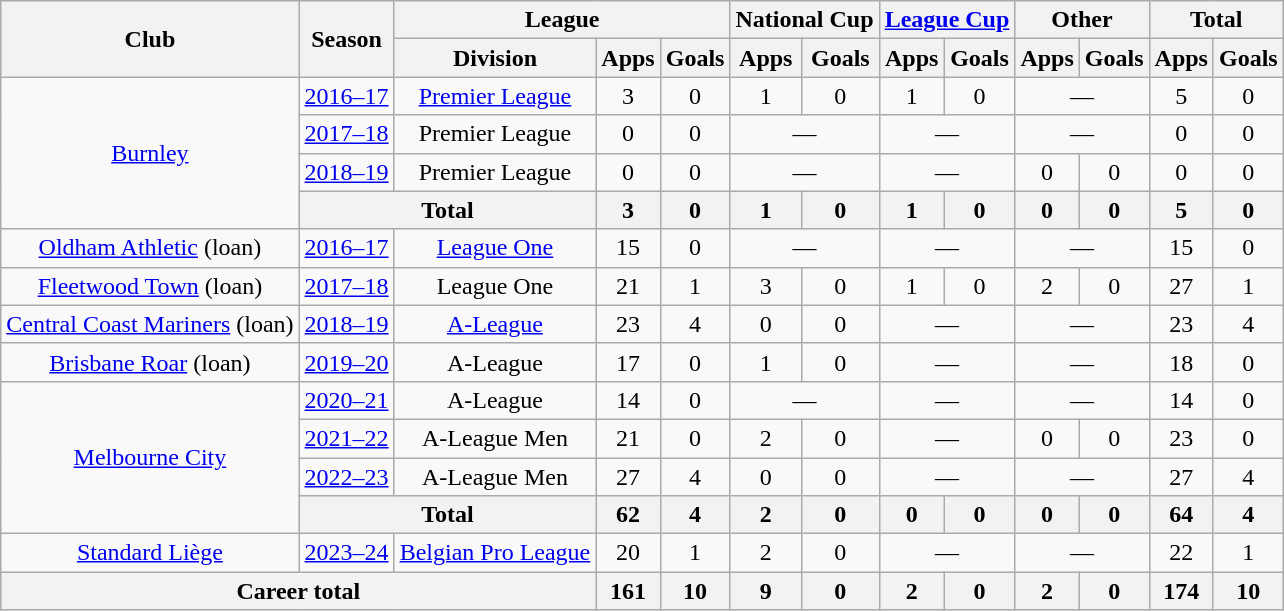<table class="wikitable" style="text-align: center;">
<tr>
<th rowspan="2">Club</th>
<th rowspan="2">Season</th>
<th colspan="3">League</th>
<th colspan="2">National Cup</th>
<th colspan="2"><a href='#'>League Cup</a></th>
<th colspan="2">Other</th>
<th colspan="2">Total</th>
</tr>
<tr>
<th>Division</th>
<th>Apps</th>
<th>Goals</th>
<th>Apps</th>
<th>Goals</th>
<th>Apps</th>
<th>Goals</th>
<th>Apps</th>
<th>Goals</th>
<th>Apps</th>
<th>Goals</th>
</tr>
<tr>
<td rowspan="4"><a href='#'>Burnley</a></td>
<td><a href='#'>2016–17</a></td>
<td><a href='#'>Premier League</a></td>
<td>3</td>
<td>0</td>
<td>1</td>
<td>0</td>
<td>1</td>
<td>0</td>
<td colspan="2">—</td>
<td>5</td>
<td>0</td>
</tr>
<tr>
<td><a href='#'>2017–18</a></td>
<td>Premier League</td>
<td>0</td>
<td>0</td>
<td colspan="2">—</td>
<td colspan="2">—</td>
<td colspan="2">—</td>
<td>0</td>
<td>0</td>
</tr>
<tr>
<td><a href='#'>2018–19</a></td>
<td>Premier League</td>
<td>0</td>
<td>0</td>
<td colspan="2">—</td>
<td colspan="2">—</td>
<td>0</td>
<td>0</td>
<td>0</td>
<td>0</td>
</tr>
<tr>
<th colspan=2>Total</th>
<th>3</th>
<th>0</th>
<th>1</th>
<th>0</th>
<th>1</th>
<th>0</th>
<th>0</th>
<th>0</th>
<th>5</th>
<th>0</th>
</tr>
<tr>
<td><a href='#'>Oldham Athletic</a> (loan)</td>
<td><a href='#'>2016–17</a></td>
<td><a href='#'>League One</a></td>
<td>15</td>
<td>0</td>
<td colspan="2">—</td>
<td colspan="2">—</td>
<td colspan="2">—</td>
<td>15</td>
<td>0</td>
</tr>
<tr>
<td><a href='#'>Fleetwood Town</a> (loan)</td>
<td><a href='#'>2017–18</a></td>
<td>League One</td>
<td>21</td>
<td>1</td>
<td>3</td>
<td>0</td>
<td>1</td>
<td>0</td>
<td>2</td>
<td>0</td>
<td>27</td>
<td>1</td>
</tr>
<tr>
<td><a href='#'>Central Coast Mariners</a> (loan)</td>
<td><a href='#'>2018–19</a></td>
<td><a href='#'>A-League</a></td>
<td>23</td>
<td>4</td>
<td>0</td>
<td>0</td>
<td colspan="2">—</td>
<td colspan="2">—</td>
<td>23</td>
<td>4</td>
</tr>
<tr>
<td><a href='#'>Brisbane Roar</a> (loan)</td>
<td><a href='#'>2019–20</a></td>
<td>A-League</td>
<td>17</td>
<td>0</td>
<td>1</td>
<td>0</td>
<td colspan="2">—</td>
<td colspan="2">—</td>
<td>18</td>
<td>0</td>
</tr>
<tr>
<td rowspan=4><a href='#'>Melbourne City</a></td>
<td><a href='#'>2020–21</a></td>
<td>A-League</td>
<td>14</td>
<td>0</td>
<td colspan=2>—</td>
<td colspan=2>—</td>
<td colspan=2>—</td>
<td>14</td>
<td>0</td>
</tr>
<tr>
<td><a href='#'>2021–22</a></td>
<td>A-League Men</td>
<td>21</td>
<td>0</td>
<td>2</td>
<td>0</td>
<td colspan=2>—</td>
<td>0</td>
<td>0</td>
<td>23</td>
<td>0</td>
</tr>
<tr>
<td><a href='#'>2022–23</a></td>
<td>A-League Men</td>
<td>27</td>
<td>4</td>
<td>0</td>
<td>0</td>
<td colspan=2>—</td>
<td colspan=2>—</td>
<td>27</td>
<td>4</td>
</tr>
<tr>
<th colspan=2>Total</th>
<th>62</th>
<th>4</th>
<th>2</th>
<th>0</th>
<th>0</th>
<th>0</th>
<th>0</th>
<th>0</th>
<th>64</th>
<th>4</th>
</tr>
<tr>
<td><a href='#'>Standard Liège</a></td>
<td><a href='#'>2023–24</a></td>
<td><a href='#'>Belgian Pro League</a></td>
<td>20</td>
<td>1</td>
<td>2</td>
<td>0</td>
<td colspan=2>—</td>
<td colspan=2>—</td>
<td>22</td>
<td>1</td>
</tr>
<tr>
<th colspan="3">Career total</th>
<th>161</th>
<th>10</th>
<th>9</th>
<th>0</th>
<th>2</th>
<th>0</th>
<th>2</th>
<th>0</th>
<th>174</th>
<th>10</th>
</tr>
</table>
